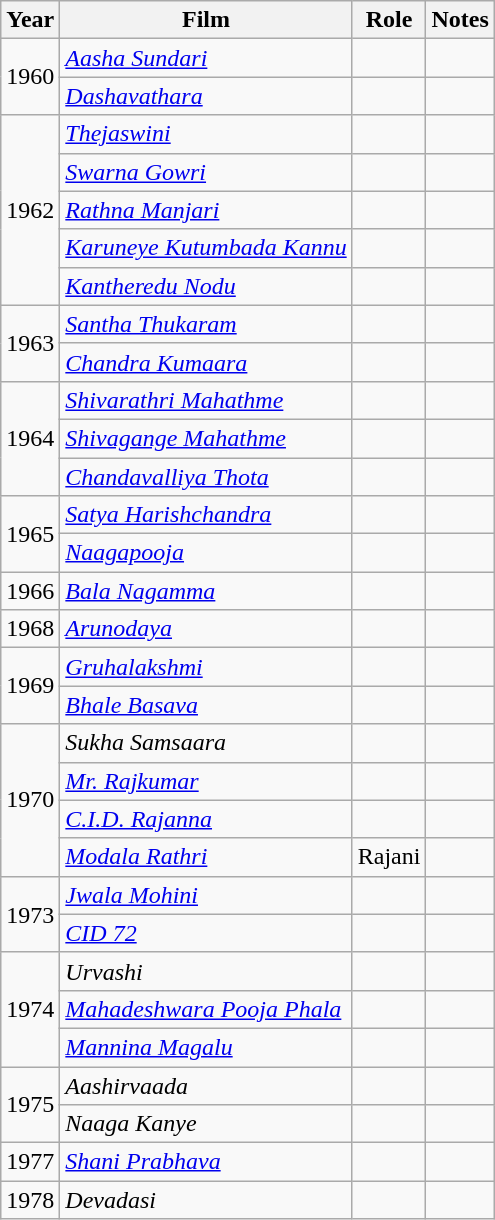<table class="wikitable">
<tr>
<th>Year</th>
<th>Film</th>
<th>Role</th>
<th>Notes</th>
</tr>
<tr>
<td rowspan="2">1960</td>
<td><em><a href='#'>Aasha Sundari</a></em></td>
<td></td>
<td></td>
</tr>
<tr>
<td><em><a href='#'>Dashavathara</a></em></td>
<td></td>
<td></td>
</tr>
<tr>
<td rowspan="5">1962</td>
<td><em><a href='#'>Thejaswini</a></em></td>
<td></td>
<td></td>
</tr>
<tr>
<td><em><a href='#'>Swarna Gowri</a></em></td>
<td></td>
<td></td>
</tr>
<tr>
<td><em><a href='#'>Rathna Manjari</a></em></td>
<td></td>
<td></td>
</tr>
<tr>
<td><em><a href='#'>Karuneye Kutumbada Kannu</a></em></td>
<td></td>
<td></td>
</tr>
<tr>
<td><em><a href='#'>Kantheredu Nodu</a></em></td>
<td></td>
<td></td>
</tr>
<tr>
<td rowspan="2">1963</td>
<td><em><a href='#'>Santha Thukaram</a></em></td>
<td></td>
<td></td>
</tr>
<tr>
<td><em><a href='#'>Chandra Kumaara</a></em></td>
<td></td>
<td></td>
</tr>
<tr>
<td rowspan="3">1964</td>
<td><em><a href='#'>Shivarathri Mahathme</a></em></td>
<td></td>
<td></td>
</tr>
<tr>
<td><em><a href='#'>Shivagange Mahathme</a></em></td>
<td></td>
<td></td>
</tr>
<tr>
<td><em><a href='#'>Chandavalliya Thota</a></em></td>
<td></td>
<td></td>
</tr>
<tr>
<td rowspan="2">1965</td>
<td><em><a href='#'>Satya Harishchandra</a></em></td>
<td></td>
<td></td>
</tr>
<tr>
<td><em><a href='#'>Naagapooja</a></em></td>
<td></td>
<td></td>
</tr>
<tr>
<td>1966</td>
<td><em><a href='#'>Bala Nagamma</a></em></td>
<td></td>
<td></td>
</tr>
<tr>
<td>1968</td>
<td><em><a href='#'>Arunodaya</a></em></td>
<td></td>
<td></td>
</tr>
<tr>
<td rowspan="2">1969</td>
<td><em><a href='#'>Gruhalakshmi</a></em></td>
<td></td>
<td></td>
</tr>
<tr>
<td><em><a href='#'>Bhale Basava</a></em></td>
<td></td>
<td></td>
</tr>
<tr>
<td rowspan="4">1970</td>
<td><em>Sukha Samsaara</em></td>
<td></td>
<td></td>
</tr>
<tr>
<td><em><a href='#'>Mr. Rajkumar</a></em></td>
<td></td>
<td></td>
</tr>
<tr>
<td><em><a href='#'>C.I.D. Rajanna</a></em></td>
<td></td>
<td></td>
</tr>
<tr>
<td><em><a href='#'>Modala Rathri</a></em></td>
<td>Rajani</td>
<td></td>
</tr>
<tr>
<td rowspan="2">1973</td>
<td><em><a href='#'>Jwala Mohini</a></em></td>
<td></td>
<td></td>
</tr>
<tr>
<td><em><a href='#'>CID 72</a></em></td>
<td></td>
<td></td>
</tr>
<tr>
<td rowspan="3">1974</td>
<td><em>Urvashi</em></td>
<td></td>
<td></td>
</tr>
<tr>
<td><em><a href='#'>Mahadeshwara Pooja Phala</a></em></td>
<td></td>
<td></td>
</tr>
<tr>
<td><em><a href='#'>Mannina Magalu</a></em></td>
<td></td>
<td></td>
</tr>
<tr>
<td rowspan="2">1975</td>
<td><em>Aashirvaada</em></td>
<td></td>
<td></td>
</tr>
<tr>
<td><em>Naaga Kanye</em></td>
<td></td>
<td></td>
</tr>
<tr>
<td>1977</td>
<td><em><a href='#'>Shani Prabhava</a></em></td>
<td></td>
<td></td>
</tr>
<tr>
<td>1978</td>
<td><em>Devadasi</em></td>
<td></td>
<td></td>
</tr>
</table>
